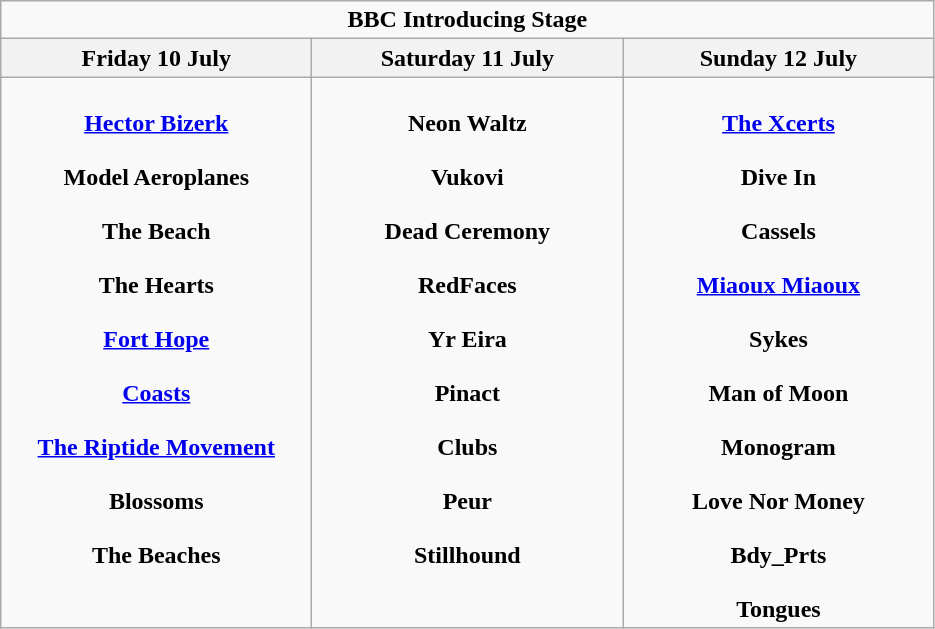<table class="wikitable">
<tr>
<td colspan="3" style="text-align:center;"><strong>BBC Introducing Stage</strong></td>
</tr>
<tr>
<th>Friday 10 July</th>
<th>Saturday 11 July</th>
<th>Sunday 12 July</th>
</tr>
<tr>
<td style="text-align:center; vertical-align:top; width:200px;"><br><strong><a href='#'>Hector Bizerk</a></strong>
<br>
<br> <strong>Model Aeroplanes</strong>
<br>
<br> <strong>The Beach</strong>
<br>
<br> <strong>The Hearts</strong>
<br>
<br> <strong><a href='#'>Fort Hope</a></strong>
<br>
<br> <strong><a href='#'>Coasts</a></strong>
<br>
<br> <strong><a href='#'>The Riptide Movement</a></strong>
<br>
<br> <strong>Blossoms</strong>
<br>
<br> <strong>The Beaches</strong></td>
<td style="text-align:center; vertical-align:top; width:200px;"><br><strong>Neon Waltz</strong>
<br>
<br> <strong>Vukovi</strong>
<br>
<br> <strong>Dead Ceremony</strong>
<br>
<br> <strong>RedFaces</strong>
<br>
<br> <strong>Yr Eira</strong>
<br>
<br> <strong>Pinact</strong>
<br>
<br> <strong>Clubs</strong>
<br>
<br> <strong>Peur</strong>
<br>
<br> <strong>Stillhound</strong></td>
<td style="text-align:center; vertical-align:top; width:200px;"><br><strong><a href='#'>The Xcerts</a></strong>
<br>
<br> <strong>Dive In</strong>
<br>
<br> <strong>Cassels</strong>
<br> 
<br> <strong><a href='#'>Miaoux Miaoux</a></strong>
<br>
<br> <strong>Sykes</strong>
<br>
<br> <strong>Man of Moon</strong>
<br>
<br> <strong>Monogram</strong>
<br>
<br> <strong>Love Nor Money</strong>
<br>
<br> <strong>Bdy_Prts</strong>
<br> 
<br> <strong>Tongues</strong></td>
</tr>
</table>
